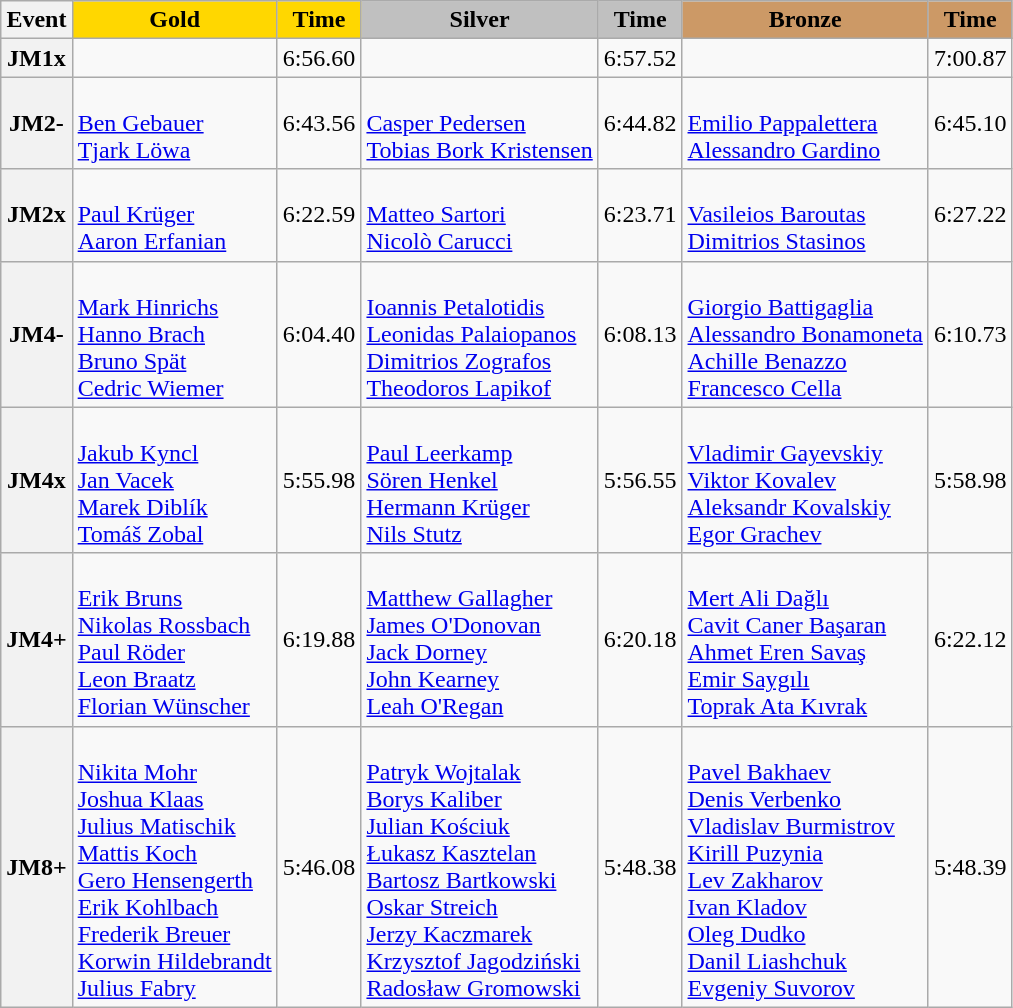<table class="wikitable">
<tr>
<th scope="col">Event</th>
<th scope="col" style="background:gold;">Gold</th>
<th scope="col" style="background:gold;">Time</th>
<th scope="col" style="background:silver;">Silver</th>
<th scope="col" style="background:silver;">Time</th>
<th scope="col" style="background:#c96;">Bronze</th>
<th scope="col" style="background:#c96;">Time</th>
</tr>
<tr>
<th scope="row">JM1x</th>
<td></td>
<td>6:56.60</td>
<td></td>
<td>6:57.52</td>
<td></td>
<td>7:00.87</td>
</tr>
<tr>
<th scope="row">JM2-</th>
<td><br><a href='#'>Ben Gebauer</a><br><a href='#'>Tjark Löwa</a></td>
<td>6:43.56</td>
<td><br><a href='#'>Casper Pedersen</a><br><a href='#'>Tobias Bork Kristensen</a></td>
<td>6:44.82</td>
<td><br><a href='#'>Emilio Pappalettera</a><br><a href='#'>Alessandro Gardino</a></td>
<td>6:45.10</td>
</tr>
<tr>
<th scope="row">JM2x</th>
<td><br><a href='#'>Paul Krüger</a><br><a href='#'>Aaron Erfanian</a></td>
<td>6:22.59</td>
<td><br><a href='#'>Matteo Sartori</a><br><a href='#'>Nicolò Carucci</a></td>
<td>6:23.71</td>
<td><br><a href='#'>Vasileios Baroutas</a><br><a href='#'>Dimitrios Stasinos</a></td>
<td>6:27.22</td>
</tr>
<tr>
<th scope="row">JM4-</th>
<td><br><a href='#'>Mark Hinrichs</a><br><a href='#'>Hanno Brach</a><br><a href='#'>Bruno Spät</a><br><a href='#'>Cedric Wiemer</a></td>
<td>6:04.40</td>
<td><br><a href='#'>Ioannis Petalotidis</a><br><a href='#'>Leonidas Palaiopanos</a><br><a href='#'>Dimitrios Zografos</a><br><a href='#'>Theodoros Lapikof</a></td>
<td>6:08.13</td>
<td><br><a href='#'>Giorgio Battigaglia</a><br><a href='#'>Alessandro Bonamoneta</a><br><a href='#'>Achille Benazzo</a><br><a href='#'>Francesco Cella</a></td>
<td>6:10.73</td>
</tr>
<tr>
<th scope="row">JM4x</th>
<td><br><a href='#'>Jakub Kyncl</a><br><a href='#'>Jan Vacek</a><br><a href='#'>Marek Diblík</a><br><a href='#'>Tomáš Zobal</a></td>
<td>5:55.98</td>
<td><br><a href='#'>Paul Leerkamp</a><br><a href='#'>Sören Henkel</a><br><a href='#'>Hermann Krüger</a><br><a href='#'>Nils Stutz</a></td>
<td>5:56.55</td>
<td><br><a href='#'>Vladimir Gayevskiy</a><br><a href='#'>Viktor Kovalev</a><br><a href='#'>Aleksandr Kovalskiy</a><br><a href='#'>Egor Grachev</a></td>
<td>5:58.98</td>
</tr>
<tr>
<th scope="row">JM4+</th>
<td><br><a href='#'>Erik Bruns</a><br><a href='#'>Nikolas Rossbach</a><br><a href='#'>Paul Röder</a><br><a href='#'>Leon Braatz</a><br><a href='#'>Florian Wünscher</a></td>
<td>6:19.88</td>
<td><br><a href='#'>Matthew Gallagher</a><br><a href='#'>James O'Donovan</a><br><a href='#'>Jack Dorney</a><br><a href='#'>John Kearney</a><br><a href='#'>Leah O'Regan</a></td>
<td>6:20.18</td>
<td><br><a href='#'>Mert Ali Dağlı</a><br><a href='#'>Cavit Caner Başaran</a><br><a href='#'>Ahmet Eren Savaş</a><br><a href='#'>Emir Saygılı</a><br><a href='#'>Toprak Ata Kıvrak</a></td>
<td>6:22.12</td>
</tr>
<tr>
<th scope="row">JM8+</th>
<td><br><a href='#'>Nikita Mohr</a><br><a href='#'>Joshua Klaas</a><br><a href='#'>Julius Matischik</a><br><a href='#'>Mattis Koch</a><br><a href='#'>Gero Hensengerth</a><br><a href='#'>Erik Kohlbach</a><br><a href='#'>Frederik Breuer</a><br><a href='#'>Korwin Hildebrandt</a><br><a href='#'>Julius Fabry</a></td>
<td>5:46.08</td>
<td><br><a href='#'>Patryk Wojtalak</a><br><a href='#'>Borys Kaliber</a><br><a href='#'>Julian Kościuk</a><br><a href='#'>Łukasz Kasztelan</a><br><a href='#'>Bartosz Bartkowski</a><br><a href='#'>Oskar Streich</a><br><a href='#'>Jerzy Kaczmarek</a><br><a href='#'>Krzysztof Jagodziński</a><br><a href='#'>Radosław Gromowski</a></td>
<td>5:48.38</td>
<td><br><a href='#'>Pavel Bakhaev</a><br><a href='#'>Denis Verbenko</a><br><a href='#'>Vladislav Burmistrov</a><br><a href='#'>Kirill Puzynia</a><br><a href='#'>Lev Zakharov</a><br><a href='#'>Ivan Kladov</a><br><a href='#'>Oleg Dudko</a><br><a href='#'>Danil Liashchuk</a><br><a href='#'>Evgeniy Suvorov</a></td>
<td>5:48.39</td>
</tr>
</table>
